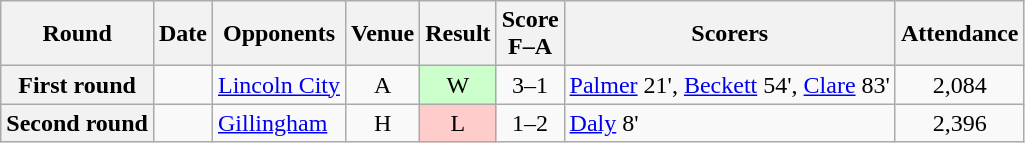<table class="wikitable plainrowheaders sortable" style="text-align:center">
<tr>
<th scope="col">Round</th>
<th scope="col">Date</th>
<th scope="col">Opponents</th>
<th scope="col">Venue</th>
<th scope="col">Result</th>
<th scope="col">Score<br>F–A</th>
<th scope="col" class="unsortable">Scorers</th>
<th scope="col">Attendance</th>
</tr>
<tr>
<th scope=row>First round</th>
<td align=left></td>
<td align=left><a href='#'>Lincoln City</a></td>
<td>A</td>
<td bgcolor=#CCFFCC>W</td>
<td>3–1</td>
<td align=left><a href='#'>Palmer</a> 21', <a href='#'>Beckett</a> 54', <a href='#'>Clare</a> 83'</td>
<td>2,084</td>
</tr>
<tr>
<th scope=row>Second round</th>
<td align=left></td>
<td align=left><a href='#'>Gillingham</a></td>
<td>H</td>
<td bgcolor=#FFCCCC>L</td>
<td>1–2 </td>
<td align=left><a href='#'>Daly</a> 8'</td>
<td>2,396</td>
</tr>
</table>
